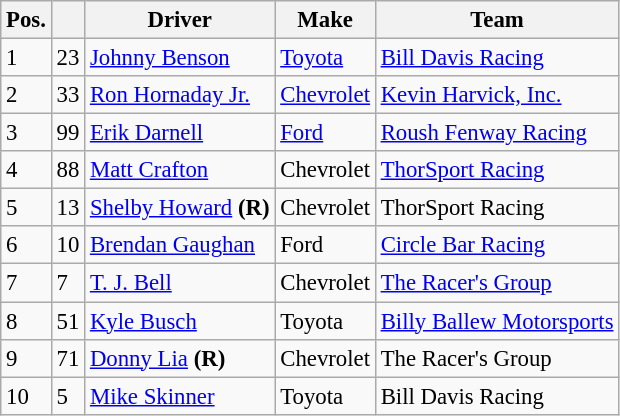<table class="wikitable" style="font-size: 95%;">
<tr>
<th>Pos.</th>
<th></th>
<th>Driver</th>
<th>Make</th>
<th>Team</th>
</tr>
<tr>
<td>1</td>
<td>23</td>
<td><a href='#'>Johnny Benson</a></td>
<td><a href='#'>Toyota</a></td>
<td><a href='#'>Bill Davis Racing</a></td>
</tr>
<tr>
<td>2</td>
<td>33</td>
<td><a href='#'>Ron Hornaday Jr.</a></td>
<td><a href='#'>Chevrolet</a></td>
<td><a href='#'>Kevin Harvick, Inc.</a></td>
</tr>
<tr>
<td>3</td>
<td>99</td>
<td><a href='#'>Erik Darnell</a></td>
<td><a href='#'>Ford</a></td>
<td><a href='#'>Roush Fenway Racing</a></td>
</tr>
<tr>
<td>4</td>
<td>88</td>
<td><a href='#'>Matt Crafton</a></td>
<td>Chevrolet</td>
<td><a href='#'>ThorSport Racing</a></td>
</tr>
<tr>
<td>5</td>
<td>13</td>
<td><a href='#'>Shelby Howard</a> <strong>(R)</strong></td>
<td>Chevrolet</td>
<td>ThorSport Racing</td>
</tr>
<tr>
<td>6</td>
<td>10</td>
<td><a href='#'>Brendan Gaughan</a></td>
<td>Ford</td>
<td><a href='#'>Circle Bar Racing</a></td>
</tr>
<tr>
<td>7</td>
<td>7</td>
<td><a href='#'>T. J. Bell</a></td>
<td>Chevrolet</td>
<td><a href='#'>The Racer's Group</a></td>
</tr>
<tr>
<td>8</td>
<td>51</td>
<td><a href='#'>Kyle Busch</a></td>
<td>Toyota</td>
<td><a href='#'>Billy Ballew Motorsports</a></td>
</tr>
<tr>
<td>9</td>
<td>71</td>
<td><a href='#'>Donny Lia</a> <strong>(R)</strong></td>
<td>Chevrolet</td>
<td>The Racer's Group</td>
</tr>
<tr>
<td>10</td>
<td>5</td>
<td><a href='#'>Mike Skinner</a></td>
<td>Toyota</td>
<td>Bill Davis Racing</td>
</tr>
</table>
